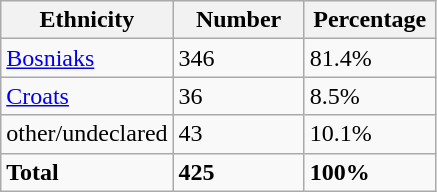<table class="wikitable">
<tr>
<th width="100px">Ethnicity</th>
<th width="80px">Number</th>
<th width="80px">Percentage</th>
</tr>
<tr>
<td><a href='#'>Bosniaks</a></td>
<td>346</td>
<td>81.4%</td>
</tr>
<tr>
<td><a href='#'>Croats</a></td>
<td>36</td>
<td>8.5%</td>
</tr>
<tr>
<td>other/undeclared</td>
<td>43</td>
<td>10.1%</td>
</tr>
<tr>
<td><strong>Total</strong></td>
<td><strong>425</strong></td>
<td><strong>100%</strong></td>
</tr>
</table>
